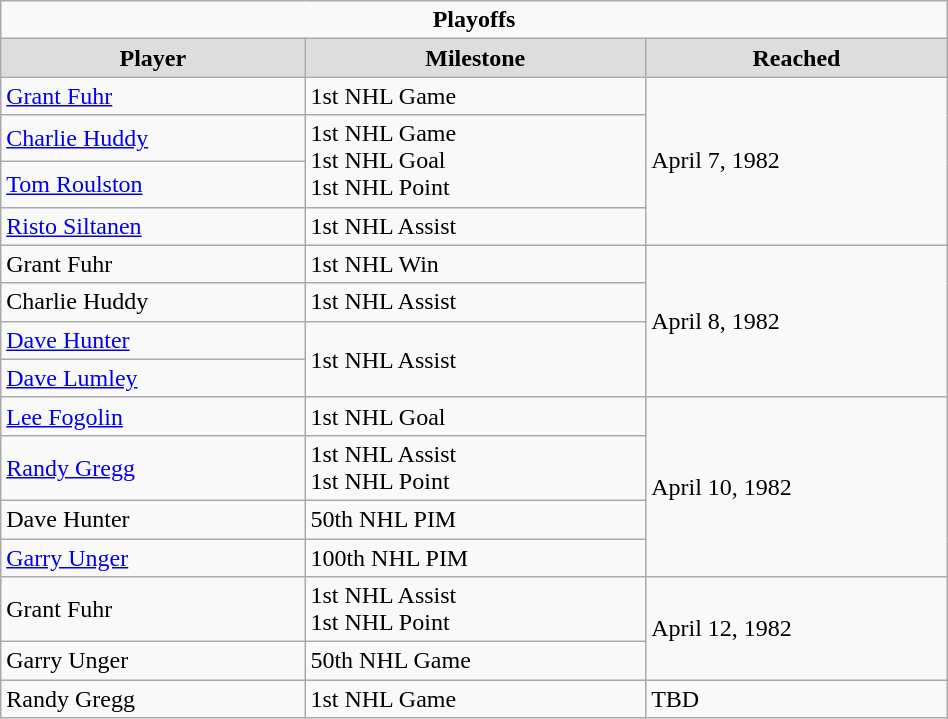<table class="wikitable" style="width:50%;">
<tr>
<td colspan="10" style="text-align:center;"><strong>Playoffs</strong></td>
</tr>
<tr style="text-align:center; background:#ddd;">
<td><strong>Player</strong></td>
<td><strong>Milestone</strong></td>
<td><strong>Reached</strong></td>
</tr>
<tr>
<td><a href='#'>Grant Fuhr</a></td>
<td>1st NHL Game</td>
<td rowspan="4">April 7, 1982</td>
</tr>
<tr>
<td><a href='#'>Charlie Huddy</a></td>
<td rowspan="2">1st NHL Game<br>1st NHL Goal<br>1st NHL Point</td>
</tr>
<tr>
<td><a href='#'>Tom Roulston</a></td>
</tr>
<tr>
<td><a href='#'>Risto Siltanen</a></td>
<td>1st NHL Assist</td>
</tr>
<tr>
<td>Grant Fuhr</td>
<td>1st NHL Win</td>
<td rowspan="4">April 8, 1982</td>
</tr>
<tr>
<td>Charlie Huddy</td>
<td>1st NHL Assist</td>
</tr>
<tr>
<td><a href='#'>Dave Hunter</a></td>
<td rowspan="2">1st NHL Assist</td>
</tr>
<tr>
<td><a href='#'>Dave Lumley</a></td>
</tr>
<tr>
<td><a href='#'>Lee Fogolin</a></td>
<td>1st NHL Goal</td>
<td rowspan="4">April 10, 1982</td>
</tr>
<tr>
<td><a href='#'>Randy Gregg</a></td>
<td>1st NHL Assist<br>1st NHL Point</td>
</tr>
<tr>
<td>Dave Hunter</td>
<td>50th NHL PIM</td>
</tr>
<tr>
<td><a href='#'>Garry Unger</a></td>
<td>100th NHL PIM</td>
</tr>
<tr>
<td>Grant Fuhr</td>
<td>1st NHL Assist<br>1st NHL Point</td>
<td rowspan="2">April 12, 1982</td>
</tr>
<tr>
<td>Garry Unger</td>
<td>50th NHL Game</td>
</tr>
<tr>
<td>Randy Gregg</td>
<td>1st NHL Game</td>
<td>TBD</td>
</tr>
</table>
